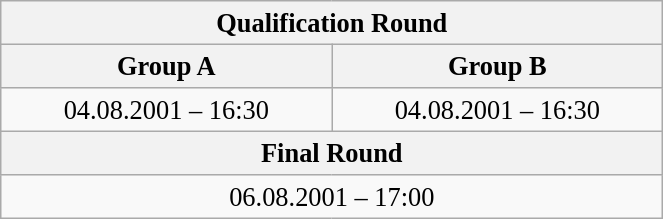<table class="wikitable" style=" text-align:center; font-size:110%;" width="35%">
<tr>
<th colspan="2">Qualification Round</th>
</tr>
<tr>
<th>Group A</th>
<th>Group B</th>
</tr>
<tr>
<td>04.08.2001 – 16:30</td>
<td>04.08.2001 – 16:30</td>
</tr>
<tr>
<th colspan="2">Final Round</th>
</tr>
<tr>
<td colspan="2">06.08.2001 – 17:00</td>
</tr>
</table>
